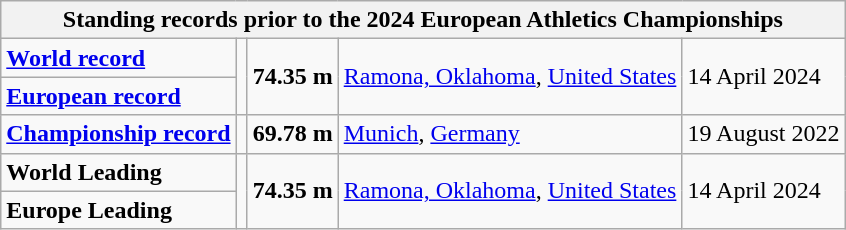<table class="wikitable">
<tr>
<th colspan="5">Standing records prior to the 2024 European Athletics Championships</th>
</tr>
<tr>
<td><strong><a href='#'>World record</a></strong></td>
<td rowspan=2></td>
<td rowspan=2><strong>74.35 m</strong></td>
<td rowspan=2><a href='#'>Ramona, Oklahoma</a>, <a href='#'>United States</a></td>
<td rowspan=2>14 April 2024</td>
</tr>
<tr>
<td><strong><a href='#'>European record</a></strong></td>
</tr>
<tr>
<td><strong><a href='#'>Championship record</a></strong></td>
<td></td>
<td><strong>69.78 m</strong></td>
<td><a href='#'>Munich</a>, <a href='#'>Germany</a></td>
<td>19 August 2022</td>
</tr>
<tr>
<td><strong>World Leading</strong></td>
<td rowspan=2></td>
<td rowspan=2><strong>74.35 m</strong></td>
<td rowspan=2><a href='#'>Ramona, Oklahoma</a>, <a href='#'>United States</a></td>
<td rowspan=2>14 April 2024</td>
</tr>
<tr>
<td><strong>Europe Leading</strong></td>
</tr>
</table>
